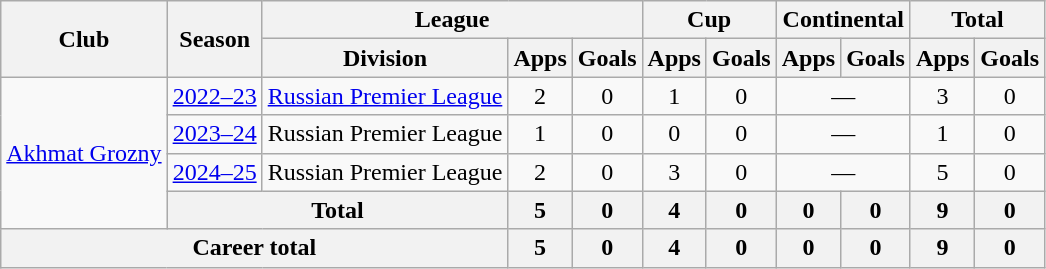<table class="wikitable" style="text-align: center;">
<tr>
<th rowspan="2">Club</th>
<th rowspan="2">Season</th>
<th colspan="3">League</th>
<th colspan="2">Cup</th>
<th colspan="2">Continental</th>
<th colspan="2">Total</th>
</tr>
<tr>
<th>Division</th>
<th>Apps</th>
<th>Goals</th>
<th>Apps</th>
<th>Goals</th>
<th>Apps</th>
<th>Goals</th>
<th>Apps</th>
<th>Goals</th>
</tr>
<tr>
<td rowspan="4"><a href='#'>Akhmat Grozny</a></td>
<td><a href='#'>2022–23</a></td>
<td><a href='#'>Russian Premier League</a></td>
<td>2</td>
<td>0</td>
<td>1</td>
<td>0</td>
<td colspan="2">—</td>
<td>3</td>
<td>0</td>
</tr>
<tr>
<td><a href='#'>2023–24</a></td>
<td>Russian Premier League</td>
<td>1</td>
<td>0</td>
<td>0</td>
<td>0</td>
<td colspan="2">—</td>
<td>1</td>
<td>0</td>
</tr>
<tr>
<td><a href='#'>2024–25</a></td>
<td>Russian Premier League</td>
<td>2</td>
<td>0</td>
<td>3</td>
<td>0</td>
<td colspan="2">—</td>
<td>5</td>
<td>0</td>
</tr>
<tr>
<th colspan=2>Total</th>
<th>5</th>
<th>0</th>
<th>4</th>
<th>0</th>
<th>0</th>
<th>0</th>
<th>9</th>
<th>0</th>
</tr>
<tr>
<th colspan=3>Career total</th>
<th>5</th>
<th>0</th>
<th>4</th>
<th>0</th>
<th>0</th>
<th>0</th>
<th>9</th>
<th>0</th>
</tr>
</table>
